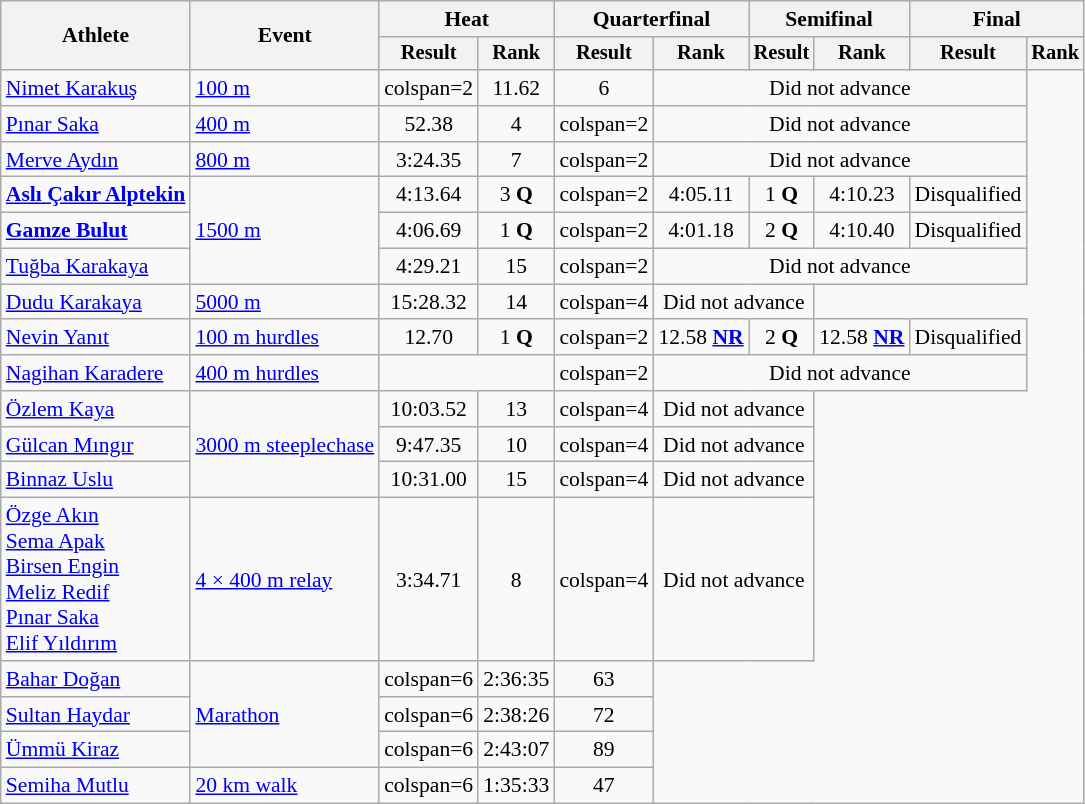<table class="wikitable" style="font-size:90%">
<tr>
<th rowspan="2">Athlete</th>
<th rowspan="2">Event</th>
<th colspan="2">Heat</th>
<th colspan="2">Quarterfinal</th>
<th colspan="2">Semifinal</th>
<th colspan="2">Final</th>
</tr>
<tr style="font-size:95%">
<th>Result</th>
<th>Rank</th>
<th>Result</th>
<th>Rank</th>
<th>Result</th>
<th>Rank</th>
<th>Result</th>
<th>Rank</th>
</tr>
<tr align=center>
<td align=left><a href='#'>Nimet Karakuş</a></td>
<td align=left><a href='#'>100 m</a></td>
<td>colspan=2 </td>
<td>11.62</td>
<td>6</td>
<td colspan=4>Did not advance</td>
</tr>
<tr align=center>
<td align=left><a href='#'>Pınar Saka</a></td>
<td align=left><a href='#'>400 m</a></td>
<td>52.38</td>
<td>4</td>
<td>colspan=2 </td>
<td colspan=4>Did not advance</td>
</tr>
<tr align=center>
<td align=left><a href='#'>Merve Aydın</a></td>
<td align=left><a href='#'>800 m</a></td>
<td>3:24.35</td>
<td>7</td>
<td>colspan=2 </td>
<td colspan=4>Did not advance</td>
</tr>
<tr align=center>
<td align=left><strong><a href='#'>Aslı Çakır Alptekin</a></strong></td>
<td align=left rowspan=3><a href='#'>1500 m</a></td>
<td>4:13.64</td>
<td>3 <strong>Q</strong></td>
<td>colspan=2 </td>
<td>4:05.11</td>
<td>1 <strong>Q</strong></td>
<td>4:10.23</td>
<td>Disqualified</td>
</tr>
<tr align=center>
<td align=left><strong><a href='#'>Gamze Bulut</a></strong></td>
<td>4:06.69</td>
<td>1 <strong>Q</strong></td>
<td>colspan=2 </td>
<td>4:01.18</td>
<td>2 <strong>Q</strong></td>
<td>4:10.40</td>
<td>Disqualified</td>
</tr>
<tr align=center>
<td align=left><a href='#'>Tuğba Karakaya</a></td>
<td>4:29.21</td>
<td>15</td>
<td>colspan=2 </td>
<td colspan=4>Did not advance</td>
</tr>
<tr align=center>
<td align=left><a href='#'>Dudu Karakaya</a></td>
<td align=left><a href='#'>5000 m</a></td>
<td>15:28.32</td>
<td>14</td>
<td>colspan=4 </td>
<td colspan=2>Did not advance</td>
</tr>
<tr align=center>
<td align=left><a href='#'>Nevin Yanıt</a></td>
<td align=left><a href='#'>100 m hurdles</a></td>
<td>12.70</td>
<td>1 <strong>Q</strong></td>
<td>colspan=2 </td>
<td>12.58 <strong><a href='#'>NR</a></strong></td>
<td>2 <strong>Q</strong></td>
<td>12.58 <strong><a href='#'>NR</a></strong></td>
<td>Disqualified</td>
</tr>
<tr align=center>
<td align=left><a href='#'>Nagihan Karadere</a></td>
<td align=left><a href='#'>400 m hurdles</a></td>
<td colspan=2></td>
<td>colspan=2 </td>
<td colspan=4>Did not advance</td>
</tr>
<tr align=center>
<td align=left><a href='#'>Özlem Kaya</a></td>
<td align=left rowspan=3><a href='#'>3000 m steeplechase</a></td>
<td>10:03.52</td>
<td>13</td>
<td>colspan=4 </td>
<td colspan=2>Did not advance</td>
</tr>
<tr align=center>
<td align=left><a href='#'>Gülcan Mıngır</a></td>
<td>9:47.35</td>
<td>10</td>
<td>colspan=4 </td>
<td colspan=2>Did not advance</td>
</tr>
<tr align=center>
<td align=left><a href='#'>Binnaz Uslu</a></td>
<td>10:31.00</td>
<td>15</td>
<td>colspan=4 </td>
<td colspan=2>Did not advance</td>
</tr>
<tr align=center>
<td align=left><a href='#'>Özge Akın</a><br><a href='#'>Sema Apak</a><br><a href='#'>Birsen Engin</a><br><a href='#'>Meliz Redif</a><br><a href='#'>Pınar Saka</a><br><a href='#'>Elif Yıldırım</a></td>
<td align=left><a href='#'>4 × 400 m relay</a></td>
<td>3:34.71</td>
<td>8</td>
<td>colspan=4 </td>
<td colspan=2>Did not advance</td>
</tr>
<tr align=center>
<td align=left><a href='#'>Bahar Doğan</a></td>
<td align=left rowspan=3><a href='#'>Marathon</a></td>
<td>colspan=6 </td>
<td>2:36:35</td>
<td>63</td>
</tr>
<tr align=center>
<td align=left><a href='#'>Sultan Haydar</a></td>
<td>colspan=6 </td>
<td>2:38:26</td>
<td>72</td>
</tr>
<tr align=center>
<td align=left><a href='#'>Ümmü Kiraz</a></td>
<td>colspan=6 </td>
<td>2:43:07</td>
<td>89</td>
</tr>
<tr align=center>
<td align=left><a href='#'>Semiha Mutlu</a></td>
<td align=left><a href='#'>20 km walk</a></td>
<td>colspan=6 </td>
<td>1:35:33</td>
<td>47</td>
</tr>
</table>
